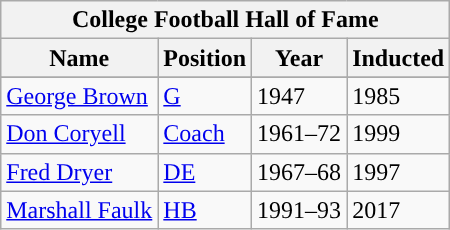<table class="wikitable">
<tr align="center">
<th colspan=5>College Football Hall of Fame</th>
</tr>
<tr>
<th>Name</th>
<th>Position</th>
<th>Year</th>
<th>Inducted</th>
</tr>
<tr align="center" bgcolor="">
</tr>
<tr>
<td><a href='#'>George Brown</a></td>
<td><a href='#'>G</a></td>
<td>1947</td>
<td>1985</td>
</tr>
<tr>
<td><a href='#'>Don Coryell</a></td>
<td><a href='#'>Coach</a></td>
<td>1961–72</td>
<td>1999</td>
</tr>
<tr>
<td><a href='#'>Fred Dryer</a></td>
<td><a href='#'>DE</a></td>
<td>1967–68</td>
<td>1997</td>
</tr>
<tr>
<td><a href='#'>Marshall Faulk</a></td>
<td><a href='#'>HB</a></td>
<td>1991–93</td>
<td>2017</td>
</tr>
</table>
